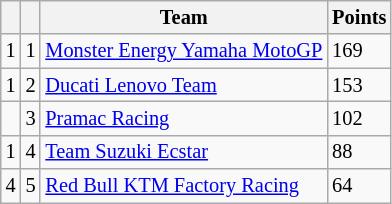<table class="wikitable" style="font-size: 85%;">
<tr>
<th></th>
<th></th>
<th>Team</th>
<th>Points</th>
</tr>
<tr>
<td> 1</td>
<td align=center>1</td>
<td> <a href='#'>Monster Energy Yamaha MotoGP</a></td>
<td align=left>169</td>
</tr>
<tr>
<td> 1</td>
<td align=center>2</td>
<td> <a href='#'>Ducati Lenovo Team</a></td>
<td align=left>153</td>
</tr>
<tr>
<td></td>
<td align=center>3</td>
<td> <a href='#'>Pramac Racing</a></td>
<td align=left>102</td>
</tr>
<tr>
<td> 1</td>
<td align=center>4</td>
<td> <a href='#'>Team Suzuki Ecstar</a></td>
<td align=left>88</td>
</tr>
<tr>
<td> 4</td>
<td align=center>5</td>
<td> <a href='#'>Red Bull KTM Factory Racing</a></td>
<td align=left>64</td>
</tr>
</table>
